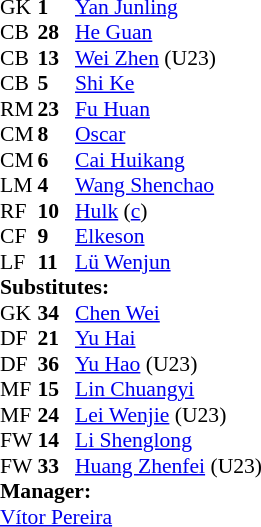<table style="font-size: 90%" cellspacing="0" cellpadding="0">
<tr>
<th width="25"></th>
<th width="25"></th>
</tr>
<tr>
<td>GK</td>
<td><strong>1</strong></td>
<td> <a href='#'>Yan Junling</a></td>
</tr>
<tr>
<td>CB</td>
<td><strong>28</strong></td>
<td> <a href='#'>He Guan</a></td>
<td></td>
</tr>
<tr>
<td>CB</td>
<td><strong>13</strong></td>
<td> <a href='#'>Wei Zhen</a> (U23)</td>
<td></td>
<td></td>
</tr>
<tr>
<td>CB</td>
<td><strong>5</strong></td>
<td> <a href='#'>Shi Ke</a></td>
</tr>
<tr>
<td>RM</td>
<td><strong>23</strong></td>
<td> <a href='#'>Fu Huan</a></td>
<td></td>
<td></td>
</tr>
<tr>
<td>CM</td>
<td><strong>8</strong></td>
<td> <a href='#'>Oscar</a></td>
<td></td>
</tr>
<tr>
<td>CM</td>
<td><strong>6</strong></td>
<td> <a href='#'>Cai Huikang</a></td>
</tr>
<tr>
<td>LM</td>
<td><strong>4</strong></td>
<td> <a href='#'>Wang Shenchao</a></td>
</tr>
<tr>
<td>RF</td>
<td><strong>10</strong></td>
<td> <a href='#'>Hulk</a> (<a href='#'>c</a>)</td>
<td></td>
<td></td>
</tr>
<tr>
<td>CF</td>
<td><strong>9</strong></td>
<td> <a href='#'>Elkeson</a></td>
</tr>
<tr>
<td>LF</td>
<td><strong>11</strong></td>
<td> <a href='#'>Lü Wenjun</a></td>
</tr>
<tr>
<td colspan=3><strong>Substitutes:</strong></td>
</tr>
<tr>
<td>GK</td>
<td><strong>34</strong></td>
<td> <a href='#'>Chen Wei</a></td>
</tr>
<tr>
<td>DF</td>
<td><strong>21</strong></td>
<td> <a href='#'>Yu Hai</a></td>
<td></td>
<td></td>
</tr>
<tr>
<td>DF</td>
<td><strong>36</strong></td>
<td> <a href='#'>Yu Hao</a> (U23)</td>
</tr>
<tr>
<td>MF</td>
<td><strong>15</strong></td>
<td> <a href='#'>Lin Chuangyi</a></td>
</tr>
<tr>
<td>MF</td>
<td><strong>24</strong></td>
<td> <a href='#'>Lei Wenjie</a> (U23)</td>
<td></td>
<td></td>
</tr>
<tr>
<td>FW</td>
<td><strong>14</strong></td>
<td> <a href='#'>Li Shenglong</a></td>
</tr>
<tr>
<td>FW</td>
<td><strong>33</strong></td>
<td> <a href='#'>Huang Zhenfei</a> (U23)</td>
<td></td>
<td></td>
</tr>
<tr>
<td colspan=3><strong>Manager:</strong></td>
</tr>
<tr>
<td colspan=3> <a href='#'>Vítor Pereira</a></td>
</tr>
</table>
